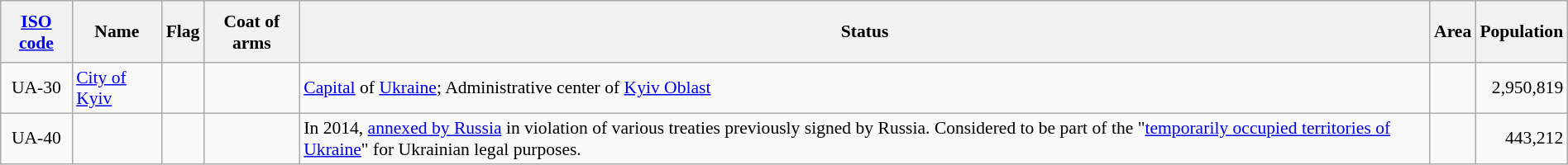<table class="wikitable sortable" style="text-align:left; font-size:90%; margin:0 0 0 0; padding:0;">
<tr style="height:50px;">
<th><a href='#'>ISO code</a></th>
<th>Name</th>
<th class="unsortable">Flag</th>
<th class="unsortable">Coat of arms</th>
<th>Status</th>
<th>Area</th>
<th>Population</th>
</tr>
<tr>
<td align="center">UA-30</td>
<td><a href='#'>City of Kyiv</a></td>
<td align="center"></td>
<td align="center"></td>
<td><a href='#'>Capital</a> of <a href='#'>Ukraine</a>; Administrative center of <a href='#'>Kyiv Oblast</a></td>
<td align="right"></td>
<td align="right">2,950,819</td>
</tr>
<tr>
<td align="center">UA-40</td>
<td></td>
<td align="center"></td>
<td align="center"></td>
<td>In 2014, <a href='#'>annexed by Russia</a> in violation of various treaties previously signed by Russia. Considered to be part of the "<a href='#'>temporarily occupied territories of Ukraine</a>" for Ukrainian legal purposes.</td>
<td align="right"></td>
<td align="right">443,212</td>
</tr>
</table>
